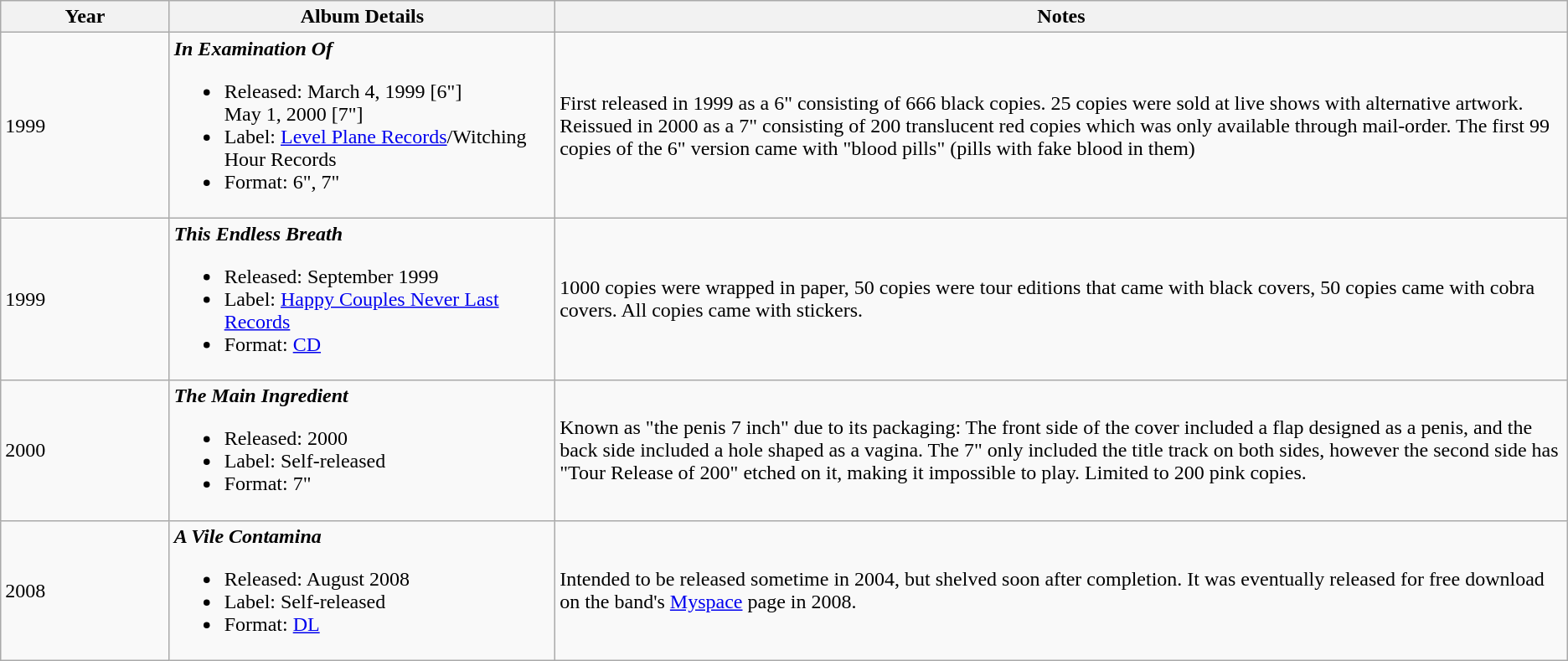<table class ="wikitable">
<tr>
<th style="width: 5%">Year</th>
<th style="width:10%">Album Details</th>
<th style="width:30%">Notes</th>
</tr>
<tr>
<td>1999</td>
<td><strong><em>In Examination Of</em></strong><br><ul><li>Released: March 4, 1999 [6"] <br> May 1, 2000 [7"]</li><li>Label: <a href='#'>Level Plane Records</a>/Witching Hour Records</li><li>Format: 6", 7"</li></ul></td>
<td>First released in 1999 as a 6" consisting of 666 black copies. 25 copies were sold at live shows with alternative artwork. Reissued in 2000 as a 7" consisting of 200 translucent red copies which was only available through mail-order. The first 99 copies of the 6" version came with "blood pills" (pills with fake blood in them)</td>
</tr>
<tr>
<td>1999</td>
<td><strong><em>This Endless Breath</em></strong><br><ul><li>Released: September 1999</li><li>Label: <a href='#'>Happy Couples Never Last Records</a></li><li>Format: <a href='#'>CD</a></li></ul></td>
<td>1000 copies were wrapped in paper, 50 copies were tour editions that came with black covers, 50 copies came with cobra covers. All copies came with stickers.</td>
</tr>
<tr>
<td>2000</td>
<td><strong><em>The Main Ingredient</em></strong><br><ul><li>Released: 2000</li><li>Label: Self-released</li><li>Format: 7"</li></ul></td>
<td>Known as "the penis 7 inch" due to its packaging: The front side of the cover included a flap designed as a penis, and the back side included a hole shaped as a vagina. The 7" only included the title track on both sides, however the second side has "Tour Release of 200" etched on it, making it impossible to play. Limited to 200 pink copies.</td>
</tr>
<tr>
<td>2008</td>
<td><strong><em>A Vile Contamina</em></strong><br><ul><li>Released: August 2008</li><li>Label: Self-released</li><li>Format: <a href='#'>DL</a></li></ul></td>
<td>Intended to be released sometime in 2004, but shelved soon after completion. It was eventually released for free download on the band's <a href='#'>Myspace</a> page in 2008.</td>
</tr>
</table>
